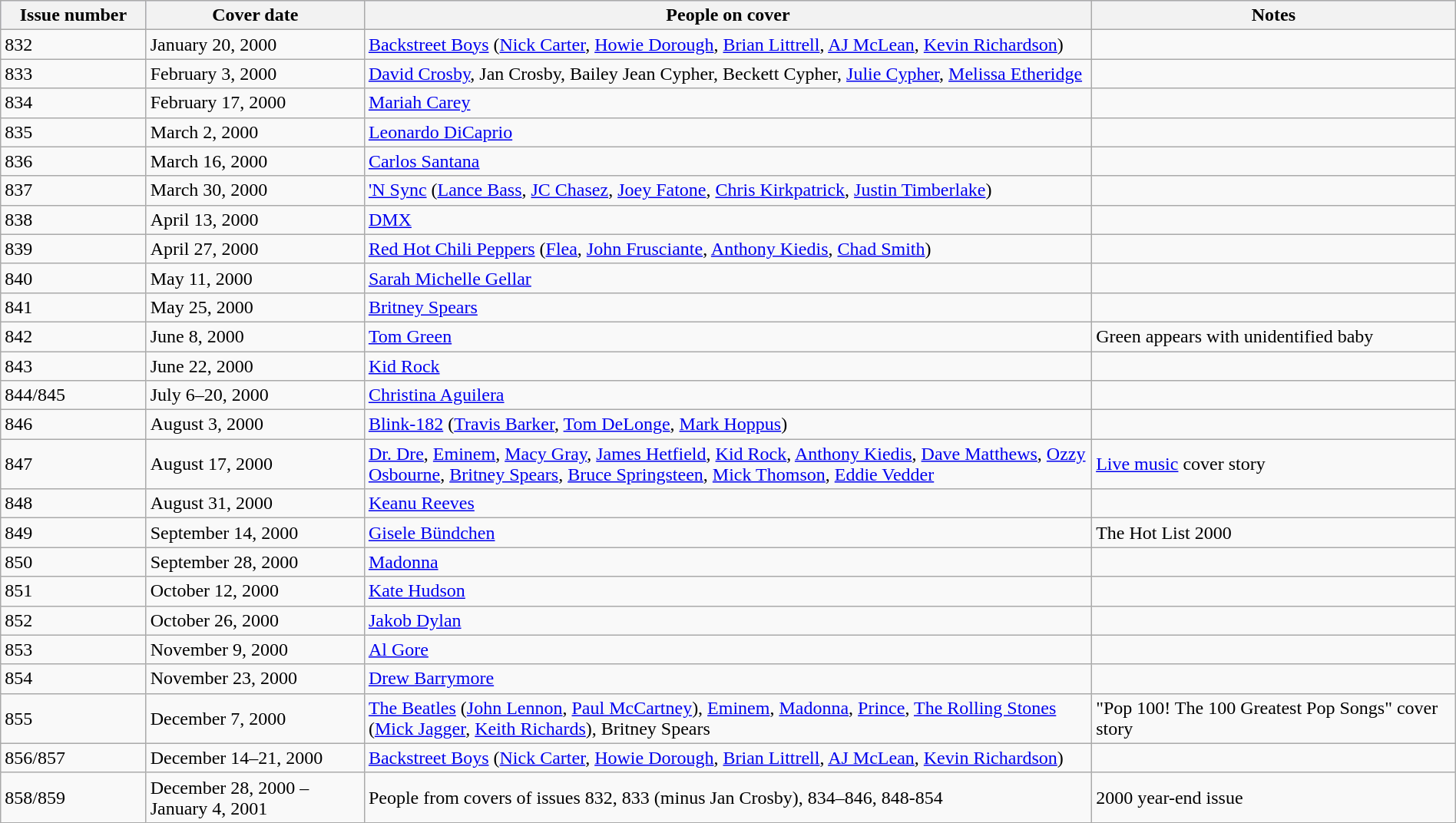<table class="wikitable sortable" style="margin:auto;width:100%;">
<tr style="background:#ccf;">
<th style="width:10%;">Issue number</th>
<th style="width:15%;">Cover date</th>
<th style="width:50%;">People on cover</th>
<th style="width:25%;">Notes</th>
</tr>
<tr>
<td>832</td>
<td>January 20, 2000</td>
<td><a href='#'>Backstreet Boys</a> (<a href='#'>Nick Carter</a>, <a href='#'>Howie Dorough</a>, <a href='#'>Brian Littrell</a>, <a href='#'>AJ McLean</a>, <a href='#'>Kevin Richardson</a>)</td>
<td></td>
</tr>
<tr>
<td>833</td>
<td>February 3, 2000</td>
<td><a href='#'>David Crosby</a>, Jan Crosby, Bailey Jean Cypher, Beckett Cypher, <a href='#'>Julie Cypher</a>, <a href='#'>Melissa Etheridge</a></td>
<td></td>
</tr>
<tr>
<td>834</td>
<td>February 17, 2000</td>
<td><a href='#'>Mariah Carey</a></td>
<td></td>
</tr>
<tr>
<td>835</td>
<td>March 2, 2000</td>
<td><a href='#'>Leonardo DiCaprio</a></td>
<td></td>
</tr>
<tr>
<td>836</td>
<td>March 16, 2000</td>
<td><a href='#'>Carlos Santana</a></td>
<td></td>
</tr>
<tr>
<td>837</td>
<td>March 30, 2000</td>
<td><a href='#'>'N Sync</a> (<a href='#'>Lance Bass</a>, <a href='#'>JC Chasez</a>, <a href='#'>Joey Fatone</a>, <a href='#'>Chris Kirkpatrick</a>, <a href='#'>Justin Timberlake</a>)</td>
<td></td>
</tr>
<tr>
<td>838</td>
<td>April 13, 2000</td>
<td><a href='#'>DMX</a></td>
<td></td>
</tr>
<tr>
<td>839</td>
<td>April 27, 2000</td>
<td><a href='#'>Red Hot Chili Peppers</a> (<a href='#'>Flea</a>, <a href='#'>John Frusciante</a>, <a href='#'>Anthony Kiedis</a>, <a href='#'>Chad Smith</a>)</td>
<td></td>
</tr>
<tr>
<td>840</td>
<td>May 11, 2000</td>
<td><a href='#'>Sarah Michelle Gellar</a></td>
<td></td>
</tr>
<tr>
<td>841</td>
<td>May 25, 2000</td>
<td><a href='#'>Britney Spears</a></td>
<td></td>
</tr>
<tr>
<td>842</td>
<td>June 8, 2000</td>
<td><a href='#'>Tom Green</a></td>
<td>Green appears with unidentified baby</td>
</tr>
<tr>
<td>843</td>
<td>June 22, 2000</td>
<td><a href='#'>Kid Rock</a></td>
<td></td>
</tr>
<tr>
<td>844/845</td>
<td>July 6–20, 2000</td>
<td><a href='#'>Christina Aguilera</a></td>
<td></td>
</tr>
<tr>
<td>846</td>
<td>August 3, 2000</td>
<td><a href='#'>Blink-182</a> (<a href='#'>Travis Barker</a>, <a href='#'>Tom DeLonge</a>, <a href='#'>Mark Hoppus</a>)</td>
<td></td>
</tr>
<tr>
<td>847</td>
<td>August 17, 2000</td>
<td><a href='#'>Dr. Dre</a>, <a href='#'>Eminem</a>, <a href='#'>Macy Gray</a>, <a href='#'>James Hetfield</a>, <a href='#'>Kid Rock</a>, <a href='#'>Anthony Kiedis</a>, <a href='#'>Dave Matthews</a>, <a href='#'>Ozzy Osbourne</a>, <a href='#'>Britney Spears</a>, <a href='#'>Bruce Springsteen</a>, <a href='#'>Mick Thomson</a>, <a href='#'>Eddie Vedder</a></td>
<td><a href='#'>Live music</a> cover story</td>
</tr>
<tr>
<td>848</td>
<td>August 31, 2000</td>
<td><a href='#'>Keanu Reeves</a></td>
<td></td>
</tr>
<tr>
<td>849</td>
<td>September 14, 2000</td>
<td><a href='#'>Gisele Bündchen</a></td>
<td>The Hot List 2000</td>
</tr>
<tr>
<td>850</td>
<td>September 28, 2000</td>
<td><a href='#'>Madonna</a></td>
<td></td>
</tr>
<tr>
<td>851</td>
<td>October 12, 2000</td>
<td><a href='#'>Kate Hudson</a></td>
<td></td>
</tr>
<tr>
<td>852</td>
<td>October 26, 2000</td>
<td><a href='#'>Jakob Dylan</a></td>
<td></td>
</tr>
<tr>
<td>853</td>
<td>November 9, 2000</td>
<td><a href='#'>Al Gore</a></td>
<td></td>
</tr>
<tr>
<td>854</td>
<td>November 23, 2000</td>
<td><a href='#'>Drew Barrymore</a></td>
<td></td>
</tr>
<tr>
<td>855</td>
<td>December 7, 2000</td>
<td><a href='#'>The Beatles</a> (<a href='#'>John Lennon</a>, <a href='#'>Paul McCartney</a>), <a href='#'>Eminem</a>, <a href='#'>Madonna</a>, <a href='#'>Prince</a>, <a href='#'>The Rolling Stones</a> (<a href='#'>Mick Jagger</a>, <a href='#'>Keith Richards</a>), Britney Spears</td>
<td>"Pop 100! The 100 Greatest Pop Songs" cover story</td>
</tr>
<tr>
<td>856/857</td>
<td>December 14–21, 2000</td>
<td><a href='#'>Backstreet Boys</a> (<a href='#'>Nick Carter</a>, <a href='#'>Howie Dorough</a>, <a href='#'>Brian Littrell</a>, <a href='#'>AJ McLean</a>, <a href='#'>Kevin Richardson</a>)</td>
<td></td>
</tr>
<tr>
<td>858/859</td>
<td>December 28, 2000 – January 4, 2001</td>
<td>People from covers of issues 832, 833 (minus Jan Crosby), 834–846, 848-854</td>
<td>2000 year-end issue</td>
</tr>
</table>
